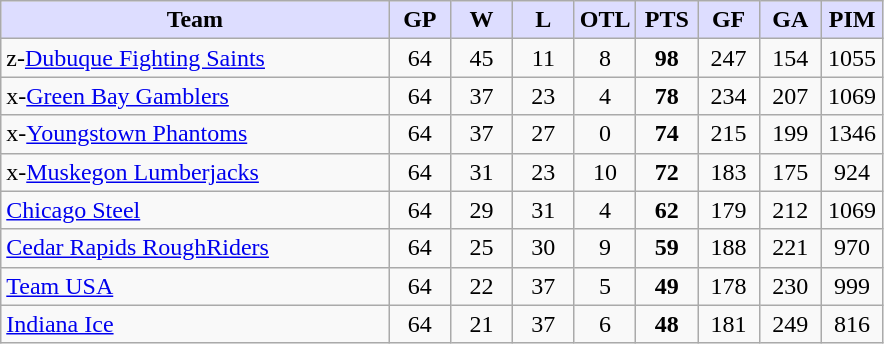<table class="wikitable" style="text-align:center">
<tr>
<th style="background:#ddf; width:44%;">Team</th>
<th style="background:#ddf; width:7%;">GP</th>
<th style="background:#ddf; width:7%;">W</th>
<th style="background:#ddf; width:7%;">L</th>
<th style="background:#ddf; width:7%;">OTL</th>
<th style="background:#ddf; width:7%;">PTS</th>
<th style="background:#ddf; width:7%;">GF</th>
<th style="background:#ddf; width:7%;">GA</th>
<th style="background:#ddf; width:7%;">PIM</th>
</tr>
<tr>
<td align=left>z-<a href='#'>Dubuque Fighting Saints</a></td>
<td>64</td>
<td>45</td>
<td>11</td>
<td>8</td>
<td><strong>98</strong></td>
<td>247</td>
<td>154</td>
<td>1055</td>
</tr>
<tr>
<td align=left>x-<a href='#'>Green Bay Gamblers</a></td>
<td>64</td>
<td>37</td>
<td>23</td>
<td>4</td>
<td><strong>78</strong></td>
<td>234</td>
<td>207</td>
<td>1069</td>
</tr>
<tr>
<td align=left>x-<a href='#'>Youngstown Phantoms</a></td>
<td>64</td>
<td>37</td>
<td>27</td>
<td>0</td>
<td><strong>74</strong></td>
<td>215</td>
<td>199</td>
<td>1346</td>
</tr>
<tr>
<td align=left>x-<a href='#'>Muskegon Lumberjacks</a></td>
<td>64</td>
<td>31</td>
<td>23</td>
<td>10</td>
<td><strong>72</strong></td>
<td>183</td>
<td>175</td>
<td>924</td>
</tr>
<tr>
<td align=left><a href='#'>Chicago Steel</a></td>
<td>64</td>
<td>29</td>
<td>31</td>
<td>4</td>
<td><strong>62</strong></td>
<td>179</td>
<td>212</td>
<td>1069</td>
</tr>
<tr>
<td align=left><a href='#'>Cedar Rapids RoughRiders</a></td>
<td>64</td>
<td>25</td>
<td>30</td>
<td>9</td>
<td><strong>59</strong></td>
<td>188</td>
<td>221</td>
<td>970</td>
</tr>
<tr>
<td align=left><a href='#'>Team USA</a></td>
<td>64</td>
<td>22</td>
<td>37</td>
<td>5</td>
<td><strong>49</strong></td>
<td>178</td>
<td>230</td>
<td>999</td>
</tr>
<tr>
<td align=left><a href='#'>Indiana Ice</a></td>
<td>64</td>
<td>21</td>
<td>37</td>
<td>6</td>
<td><strong>48</strong></td>
<td>181</td>
<td>249</td>
<td>816</td>
</tr>
</table>
